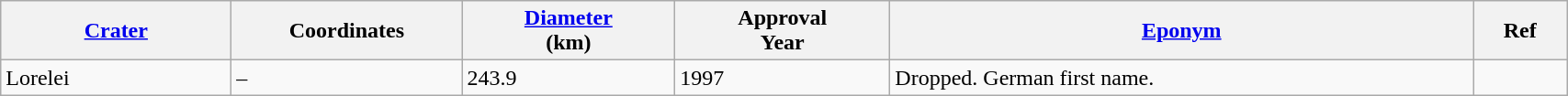<table class="wikitable" style="min-width: 90%">
<tr>
<th style="width:10em"><a href='#'>Crater</a></th>
<th style="width:10em">Coordinates</th>
<th><a href='#'>Diameter</a><br>(km)</th>
<th>Approval<br>Year</th>
<th><a href='#'>Eponym</a></th>
<th>Ref</th>
</tr>
<tr>
<td>Lorelei</td>
<td>–</td>
<td>243.9</td>
<td>1997</td>
<td>Dropped. German first name.</td>
<td></td>
</tr>
</table>
